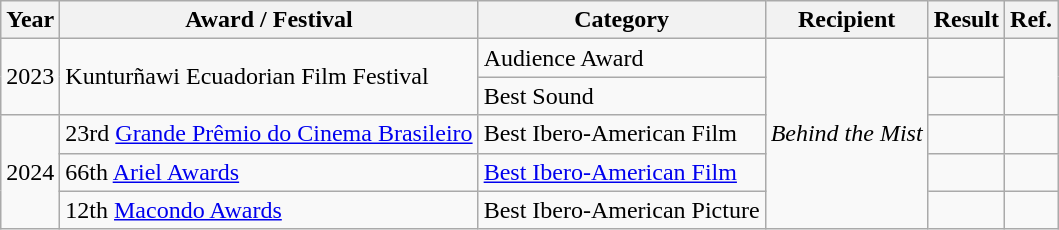<table class="wikitable">
<tr>
<th>Year</th>
<th>Award / Festival</th>
<th>Category</th>
<th>Recipient</th>
<th>Result</th>
<th>Ref.</th>
</tr>
<tr>
<td rowspan="2">2023</td>
<td rowspan="2">Kunturñawi Ecuadorian Film Festival</td>
<td>Audience Award</td>
<td rowspan="5"><em>Behind the Mist</em></td>
<td></td>
<td rowspan="2"></td>
</tr>
<tr>
<td>Best Sound</td>
<td></td>
</tr>
<tr>
<td rowspan="3">2024</td>
<td>23rd <a href='#'>Grande Prêmio do Cinema Brasileiro</a></td>
<td>Best Ibero-American Film</td>
<td></td>
<td></td>
</tr>
<tr>
<td>66th <a href='#'>Ariel Awards</a></td>
<td><a href='#'>Best Ibero-American Film</a></td>
<td></td>
<td></td>
</tr>
<tr>
<td>12th <a href='#'>Macondo Awards</a></td>
<td>Best Ibero-American Picture</td>
<td></td>
<td></td>
</tr>
</table>
